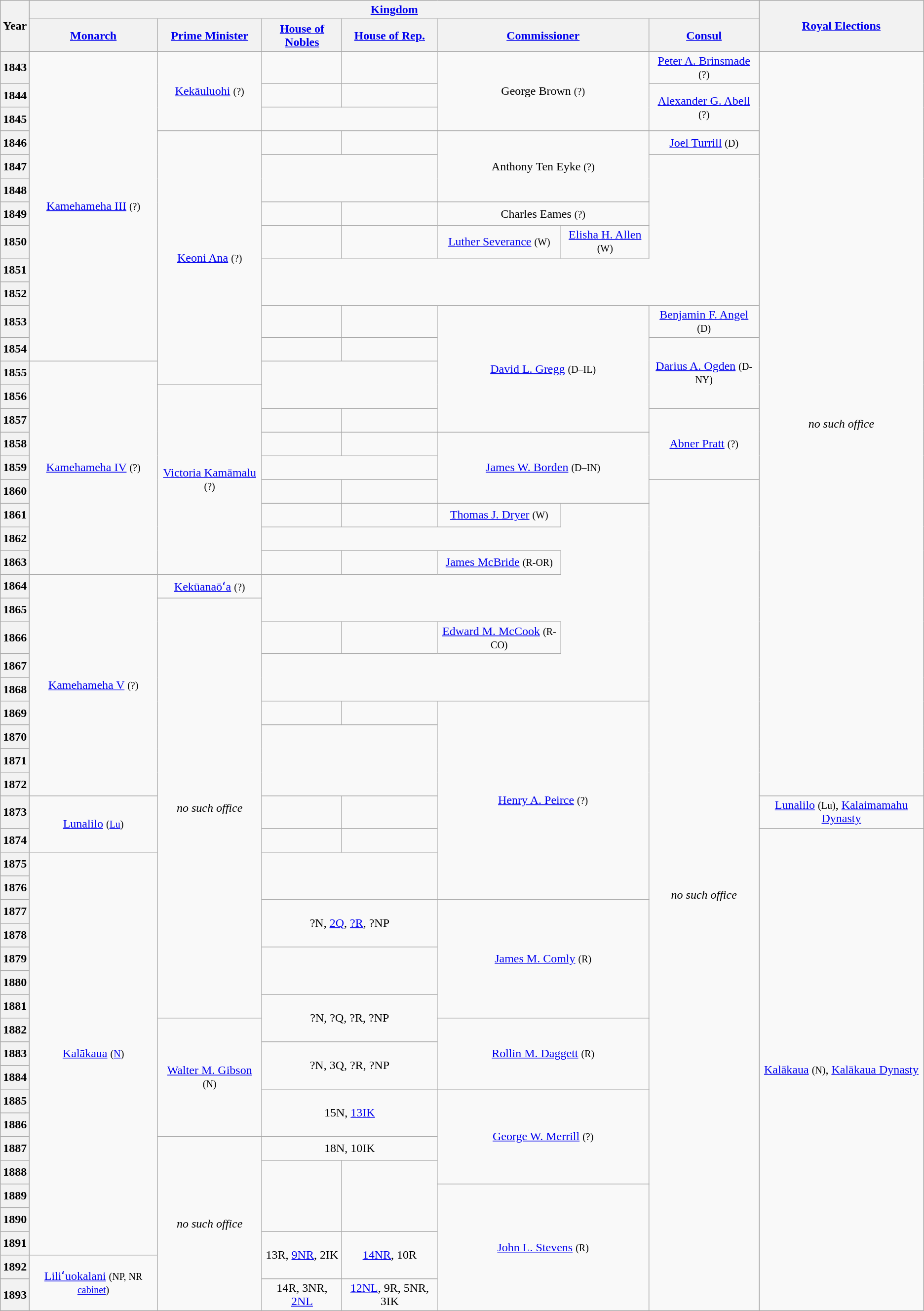<table class="wikitable sortable sticky-header-multi" style="text-align:center">
<tr>
<th rowspan=2 class=unsortable>Year</th>
<th colspan=8><a href='#'>Kingdom</a></th>
<th rowspan=2 class=unsortable><a href='#'>Royal Elections</a></th>
</tr>
<tr style="height:2em">
<th class=unsortable><a href='#'>Monarch</a></th>
<th class=unsortable><a href='#'>Prime Minister</a></th>
<th class=unsortable><a href='#'>House of Nobles</a></th>
<th class=unsortable><a href='#'>House of Rep.</a></th>
<th colspan=2 class=unsortable><a href='#'>Commissioner</a></th>
<th colspan=2 class=unsortable><a href='#'>Consul</a></th>
</tr>
<tr style="height:2em">
<th>1843</th>
<td rowspan=12><a href='#'>Kamehameha III</a> <small>(?)</small></td>
<td rowspan=3><a href='#'>Kekāuluohi</a> <small>(?)</small></td>
<td></td>
<td></td>
<td rowspan=3 colspan=2>George Brown <small>(?)</small></td>
<td colspan=2><a href='#'>Peter A. Brinsmade</a> <small>(?)</small></td>
<td colspan=2 rowspan=30><em>no such office</em></td>
</tr>
<tr style="height:2em">
<th>1844</th>
<td></td>
<td></td>
<td rowspan=2 colspan=2><a href='#'>Alexander G. Abell</a> <small>(?)</small></td>
</tr>
<tr style="height:2em">
<th>1845</th>
</tr>
<tr style="height:2em">
<th>1846</th>
<td rowspan=10><a href='#'>Keoni Ana</a> <small>(?)</small></td>
<td></td>
<td></td>
<td rowspan=3 colspan=2>Anthony Ten Eyke <small>(?)</small></td>
<td><a href='#'>Joel Turrill</a> <small>(D)</small></td>
</tr>
<tr style="height:2em">
<th>1847</th>
</tr>
<tr style="height:2em">
<th>1848</th>
</tr>
<tr style="height:2em">
<th>1849</th>
<td></td>
<td></td>
<td rowspan=1 colspan=2>Charles Eames <small>(?)</small></td>
</tr>
<tr style="height:2em">
<th>1850</th>
<td></td>
<td></td>
<td><a href='#'>Luther Severance</a> <small>(W)</small></td>
<td><a href='#'>Elisha H. Allen</a> <small>(W)</small></td>
</tr>
<tr style="height:2em">
<th>1851</th>
</tr>
<tr style="height:2em">
<th>1852</th>
</tr>
<tr style="height:2em">
<th>1853</th>
<td></td>
<td></td>
<td rowspan=5 colspan=2 ><a href='#'>David L. Gregg</a> <small>(D–IL)</small></td>
<td rowspan=1 colspan=2 ><a href='#'>Benjamin F. Angel</a> <small>(D)</small></td>
</tr>
<tr style="height:2em">
<th>1854</th>
<td></td>
<td></td>
<td rowspan=3 colspan=2 ><a href='#'>Darius A. Ogden</a> <small>(D-NY)</small></td>
</tr>
<tr style="height:2em">
<th>1855</th>
<td rowspan=9><a href='#'>Kamehameha IV</a> <small>(?)</small></td>
</tr>
<tr style="height:2em">
<th>1856</th>
<td rowspan=8><a href='#'>Victoria Kamāmalu</a> <small>(?)</small></td>
</tr>
<tr style="height:2em">
<th>1857</th>
<td></td>
<td></td>
<td rowspan=3 colspan=2><a href='#'>Abner Pratt</a> <small>(?)</small></td>
</tr>
<tr style="height:2em">
<th>1858</th>
<td></td>
<td></td>
<td rowspan=3 colspan=2 ><a href='#'>James W. Borden</a> <small>(D–IN)</small></td>
</tr>
<tr style="height:2em">
<th>1859</th>
</tr>
<tr style="height:2em">
<th>1860</th>
<td></td>
<td></td>
<td rowspan=34 colspan=2><em>no such office</em></td>
</tr>
<tr style="height:2em">
<th>1861</th>
<td></td>
<td></td>
<td><a href='#'>Thomas J. Dryer</a> <small>(W)</small></td>
</tr>
<tr style="height:2em">
<th>1862</th>
</tr>
<tr style="height:2em">
<th>1863</th>
<td></td>
<td></td>
<td><a href='#'>James McBride</a> <small>(R-OR)</small></td>
</tr>
<tr style="height:2em">
<th>1864</th>
<td rowspan=9><a href='#'>Kamehameha V</a> <small>(?)</small></td>
<td><a href='#'>Kekūanaōʻa</a> <small>(?)</small></td>
</tr>
<tr style="height:2em">
<th>1865</th>
<td rowspan=17><em>no such office</em></td>
</tr>
<tr style="height:2em">
<th>1866</th>
<td></td>
<td></td>
<td><a href='#'>Edward M. McCook</a> <small>(R-CO)</small></td>
</tr>
<tr style="height:2em">
<th>1867</th>
</tr>
<tr style="height:2em">
<th>1868</th>
</tr>
<tr style="height:2em">
<th>1869</th>
<td></td>
<td></td>
<td rowspan=8 colspan=2><a href='#'>Henry A. Peirce</a> <small>(?)</small></td>
</tr>
<tr style="height:2em">
<th>1870</th>
</tr>
<tr style="height:2em">
<th>1871</th>
</tr>
<tr style="height:2em">
<th>1872</th>
</tr>
<tr style="height:2em">
<th>1873</th>
<td rowspan=2 ><a href='#'>Lunalilo</a> <small>(<a href='#'>Lu</a>)</small></td>
<td></td>
<td></td>
<td><a href='#'>Lunalilo</a> <small>(Lu)</small>, <a href='#'>Kalaimamahu Dynasty</a></td>
</tr>
<tr style="height:2em">
<th>1874</th>
<td></td>
<td></td>
<td rowspan=20 ><a href='#'>Kalākaua</a> <small>(N)</small>, <a href='#'>Kalākaua Dynasty</a></td>
</tr>
<tr style="height:2em">
<th>1875</th>
<td rowspan=17 ><a href='#'>Kalākaua</a> <small>(<a href='#'>N</a>)</small></td>
<td colspan=2 rowspan=2></td>
</tr>
<tr style="height:2em">
<th>1876</th>
</tr>
<tr style="height:2em">
<th>1877</th>
<td colspan=2 rowspan=2>?N, <a href='#'>2Q</a>, <a href='#'>?R</a>, ?NP<br></td>
<td colspan=2 rowspan=5 ><a href='#'>James M. Comly</a> <small>(R)</small></td>
</tr>
<tr style="height:2em">
<th>1878</th>
</tr>
<tr style="height:2em">
<th>1879</th>
<td colspan=2 rowspan=2></td>
</tr>
<tr style="height:2em">
<th>1880</th>
</tr>
<tr style="height:2em">
<th>1881</th>
<td colspan=2 rowspan=2>?N, ?Q, ?R, ?NP<br></td>
</tr>
<tr style="height:2em">
<th>1882</th>
<td rowspan=5 ><a href='#'>Walter M. Gibson</a> <small>(N)</small></td>
<td colspan=2 rowspan=3 ><a href='#'>Rollin M. Daggett</a> <small>(R)</small></td>
</tr>
<tr style="height:2em">
<th>1883</th>
<td colspan=2 rowspan=2>?N, 3Q, ?R, ?NP<br></td>
</tr>
<tr style="height:2em">
<th>1884</th>
</tr>
<tr style="height:2em">
<th>1885</th>
<td colspan=2 rowspan=2 >15N, <a href='#'>13IK</a></td>
<td colspan=2 rowspan=4><a href='#'>George W. Merrill</a> <small>(?)</small></td>
</tr>
<tr style="height:2em">
<th>1886</th>
</tr>
<tr style="height:2em">
<th>1887</th>
<td rowspan=7><em>no such office</em></td>
<td colspan=2 >18N, 10IK</td>
</tr>
<tr style="height:2em">
<th>1888</th>
<td rowspan=3 ></td>
<td rowspan=3 ></td>
</tr>
<tr style="height:2em">
<th>1889</th>
<td colspan=2 rowspan=5 ><a href='#'>John L. Stevens</a> <small>(R)</small></td>
</tr>
<tr style="height:2em">
<th>1890</th>
</tr>
<tr style="height:2em">
<th>1891</th>
<td rowspan=2 >13R, <a href='#'>9NR</a>, 2IK</td>
<td rowspan=2 ><a href='#'>14NR</a>, 10R</td>
</tr>
<tr style="height:2em">
<th>1892</th>
<td rowspan=2 ><a href='#'>Liliʻuokalani</a> <small>(NP, NR <a href='#'>cabinet</a>)</small></td>
</tr>
<tr style="height:2em">
<th>1893</th>
<td>14R, 3NR, <a href='#'>2NL</a></td>
<td><a href='#'>12NL</a>, 9R, 5NR, 3IK</td>
</tr>
</table>
